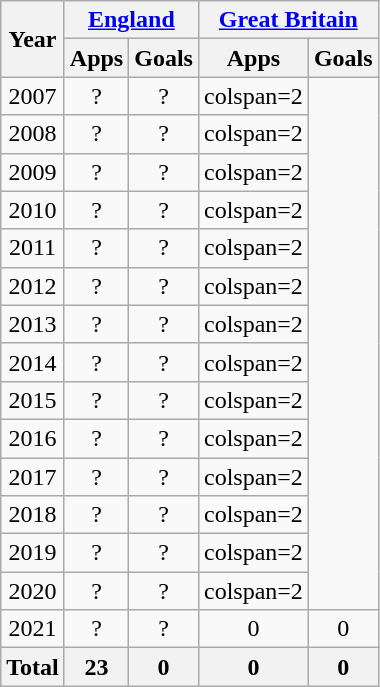<table class="wikitable" style="text-align:center">
<tr>
<th rowspan=2>Year</th>
<th colspan=2><a href='#'>England</a></th>
<th colspan=2><a href='#'>Great Britain</a></th>
</tr>
<tr>
<th>Apps</th>
<th>Goals</th>
<th>Apps</th>
<th>Goals</th>
</tr>
<tr>
<td>2007</td>
<td>?</td>
<td>?</td>
<td>colspan=2</td>
</tr>
<tr>
<td>2008</td>
<td>?</td>
<td>?</td>
<td>colspan=2</td>
</tr>
<tr>
<td>2009</td>
<td>?</td>
<td>?</td>
<td>colspan=2</td>
</tr>
<tr>
<td>2010</td>
<td>?</td>
<td>?</td>
<td>colspan=2</td>
</tr>
<tr>
<td>2011</td>
<td>?</td>
<td>?</td>
<td>colspan=2</td>
</tr>
<tr>
<td>2012</td>
<td>?</td>
<td>?</td>
<td>colspan=2</td>
</tr>
<tr>
<td>2013</td>
<td>?</td>
<td>?</td>
<td>colspan=2</td>
</tr>
<tr>
<td>2014</td>
<td>?</td>
<td>?</td>
<td>colspan=2</td>
</tr>
<tr>
<td>2015</td>
<td>?</td>
<td>?</td>
<td>colspan=2</td>
</tr>
<tr>
<td>2016</td>
<td>?</td>
<td>?</td>
<td>colspan=2</td>
</tr>
<tr>
<td>2017</td>
<td>?</td>
<td>?</td>
<td>colspan=2</td>
</tr>
<tr>
<td>2018</td>
<td>?</td>
<td>?</td>
<td>colspan=2</td>
</tr>
<tr>
<td>2019</td>
<td>?</td>
<td>?</td>
<td>colspan=2</td>
</tr>
<tr>
<td>2020</td>
<td>?</td>
<td>?</td>
<td>colspan=2</td>
</tr>
<tr>
<td>2021</td>
<td>?</td>
<td>?</td>
<td>0</td>
<td>0</td>
</tr>
<tr>
<th>Total</th>
<th>23</th>
<th>0</th>
<th>0</th>
<th>0</th>
</tr>
</table>
